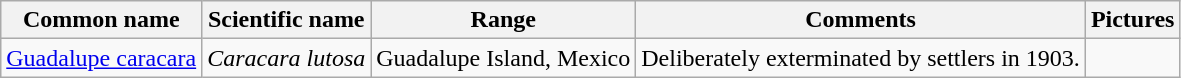<table class="wikitable sortable">
<tr>
<th>Common name</th>
<th>Scientific name</th>
<th>Range</th>
<th class="unsortable">Comments</th>
<th>Pictures</th>
</tr>
<tr>
<td><a href='#'>Guadalupe caracara</a></td>
<td><em>Caracara lutosa</em></td>
<td>Guadalupe Island, Mexico</td>
<td>Deliberately exterminated by settlers in 1903.</td>
<td></td>
</tr>
</table>
